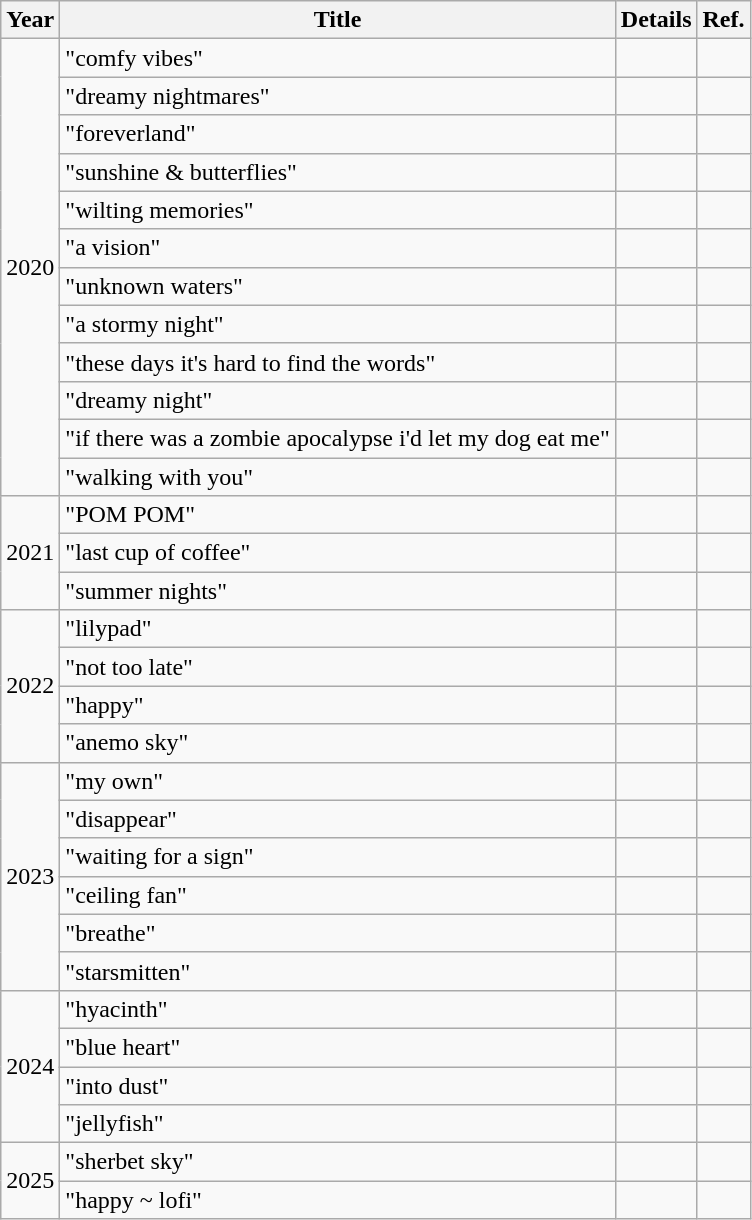<table class="wikitable">
<tr>
<th>Year</th>
<th>Title</th>
<th>Details</th>
<th>Ref.</th>
</tr>
<tr>
<td rowspan="12">2020</td>
<td>"comfy vibes"</td>
<td></td>
<td></td>
</tr>
<tr>
<td>"dreamy nightmares"</td>
<td></td>
<td></td>
</tr>
<tr>
<td>"foreverland"</td>
<td></td>
<td></td>
</tr>
<tr>
<td>"sunshine & butterflies"</td>
<td></td>
<td></td>
</tr>
<tr>
<td>"wilting memories"</td>
<td></td>
<td></td>
</tr>
<tr>
<td>"a vision"</td>
<td></td>
<td></td>
</tr>
<tr>
<td>"unknown waters"</td>
<td></td>
<td></td>
</tr>
<tr>
<td>"a stormy night"</td>
<td></td>
<td align="center"></td>
</tr>
<tr>
<td>"these days it's hard to find the words"</td>
<td></td>
<td></td>
</tr>
<tr>
<td>"dreamy night"</td>
<td></td>
<td></td>
</tr>
<tr>
<td>"if there was a zombie apocalypse i'd let my dog eat me"</td>
<td></td>
<td align="center"></td>
</tr>
<tr>
<td>"walking with you"</td>
<td></td>
<td></td>
</tr>
<tr>
<td rowspan="3">2021</td>
<td>"POM POM"</td>
<td></td>
<td></td>
</tr>
<tr>
<td>"last cup of coffee"</td>
<td></td>
<td align="center"></td>
</tr>
<tr>
<td>"summer nights"</td>
<td></td>
<td></td>
</tr>
<tr>
<td rowspan="4">2022</td>
<td>"lilypad"</td>
<td></td>
<td></td>
</tr>
<tr>
<td>"not too late"</td>
<td></td>
<td></td>
</tr>
<tr>
<td>"happy"</td>
<td></td>
<td></td>
</tr>
<tr>
<td>"anemo sky"</td>
<td></td>
<td></td>
</tr>
<tr>
<td rowspan="6">2023</td>
<td>"my own"</td>
<td></td>
<td></td>
</tr>
<tr>
<td>"disappear"</td>
<td></td>
<td></td>
</tr>
<tr>
<td>"waiting for a sign"</td>
<td></td>
<td></td>
</tr>
<tr>
<td>"ceiling fan"</td>
<td></td>
<td></td>
</tr>
<tr>
<td>"breathe"</td>
<td></td>
<td></td>
</tr>
<tr>
<td>"starsmitten"</td>
<td></td>
<td></td>
</tr>
<tr>
<td rowspan="4">2024</td>
<td>"hyacinth"</td>
<td></td>
<td></td>
</tr>
<tr>
<td>"blue heart"</td>
<td><br></td>
<td></td>
</tr>
<tr>
<td>"into dust"</td>
<td></td>
<td></td>
</tr>
<tr>
<td>"jellyfish"</td>
<td></td>
<td></td>
</tr>
<tr>
<td rowspan="2">2025</td>
<td>"sherbet sky"</td>
<td></td>
<td></td>
</tr>
<tr>
<td>"happy ~ lofi"</td>
<td></td>
<td></td>
</tr>
</table>
